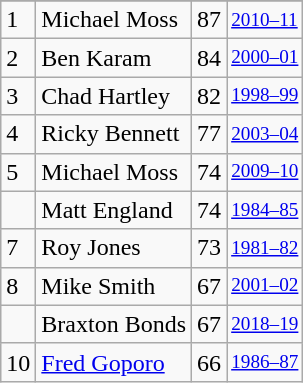<table class="wikitable">
<tr>
</tr>
<tr>
<td>1</td>
<td>Michael Moss</td>
<td>87</td>
<td style="font-size:80%;"><a href='#'>2010–11</a></td>
</tr>
<tr>
<td>2</td>
<td>Ben Karam</td>
<td>84</td>
<td style="font-size:80%;"><a href='#'>2000–01</a></td>
</tr>
<tr>
<td>3</td>
<td>Chad Hartley</td>
<td>82</td>
<td style="font-size:80%;"><a href='#'>1998–99</a></td>
</tr>
<tr>
<td>4</td>
<td>Ricky Bennett</td>
<td>77</td>
<td style="font-size:80%;"><a href='#'>2003–04</a></td>
</tr>
<tr>
<td>5</td>
<td>Michael Moss</td>
<td>74</td>
<td style="font-size:80%;"><a href='#'>2009–10</a></td>
</tr>
<tr>
<td></td>
<td>Matt England</td>
<td>74</td>
<td style="font-size:80%;"><a href='#'>1984–85</a></td>
</tr>
<tr>
<td>7</td>
<td>Roy Jones</td>
<td>73</td>
<td style="font-size:80%;"><a href='#'>1981–82</a></td>
</tr>
<tr>
<td>8</td>
<td>Mike Smith</td>
<td>67</td>
<td style="font-size:80%;"><a href='#'>2001–02</a></td>
</tr>
<tr>
<td></td>
<td>Braxton Bonds</td>
<td>67</td>
<td style="font-size:80%;"><a href='#'>2018–19</a></td>
</tr>
<tr>
<td>10</td>
<td><a href='#'>Fred Goporo</a></td>
<td>66</td>
<td style="font-size:80%;"><a href='#'>1986–87</a></td>
</tr>
</table>
